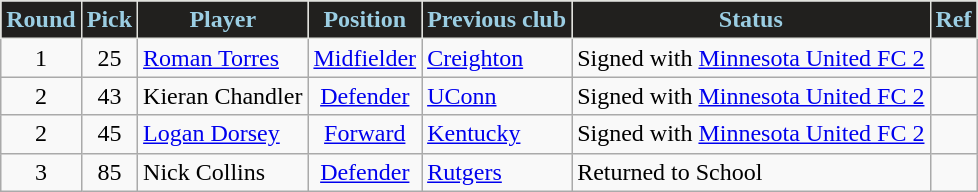<table class="wikitable" style="text-align:center">
<tr>
<th style="background:#21201E;color:#9BCEE3;border:1px solid #E1E2DD">Round</th>
<th style="background:#21201E;color:#9BCEE3;border:1px solid #E1E2DD">Pick</th>
<th style="background:#21201E;color:#9BCEE3;border:1px solid #E1E2DD">Player</th>
<th style="background:#21201E;color:#9BCEE3;border:1px solid #E1E2DD">Position</th>
<th style="background:#21201E;color:#9BCEE3;border:1px solid #E1E2DD">Previous club</th>
<th style="background:#21201E;color:#9BCEE3;border:1px solid #E1E2DD">Status</th>
<th style="background:#21201E;color:#9BCEE3;border:1px solid #E1E2DD">Ref</th>
</tr>
<tr>
<td>1</td>
<td>25</td>
<td style="text-align:left"> <a href='#'>Roman Torres</a></td>
<td><a href='#'>Midfielder</a></td>
<td style="text-align:left"><a href='#'>Creighton</a></td>
<td style="text-align:left">Signed with <a href='#'>Minnesota United FC 2</a></td>
<td></td>
</tr>
<tr>
<td>2</td>
<td>43</td>
<td style="text-align:left"> Kieran Chandler</td>
<td><a href='#'>Defender</a></td>
<td style="text-align:left"><a href='#'>UConn</a></td>
<td style="text-align:left">Signed with <a href='#'>Minnesota United FC 2</a></td>
<td></td>
</tr>
<tr>
<td>2</td>
<td>45</td>
<td style="text-align:left"> <a href='#'>Logan Dorsey</a></td>
<td><a href='#'>Forward</a></td>
<td style="text-align:left"><a href='#'>Kentucky</a></td>
<td style="text-align:left">Signed with <a href='#'>Minnesota United FC 2</a></td>
<td></td>
</tr>
<tr>
<td>3</td>
<td>85</td>
<td style="text-align:left"> Nick Collins</td>
<td><a href='#'>Defender</a></td>
<td style="text-align:left"><a href='#'>Rutgers</a></td>
<td style="text-align:left">Returned to School</td>
<td></td>
</tr>
</table>
